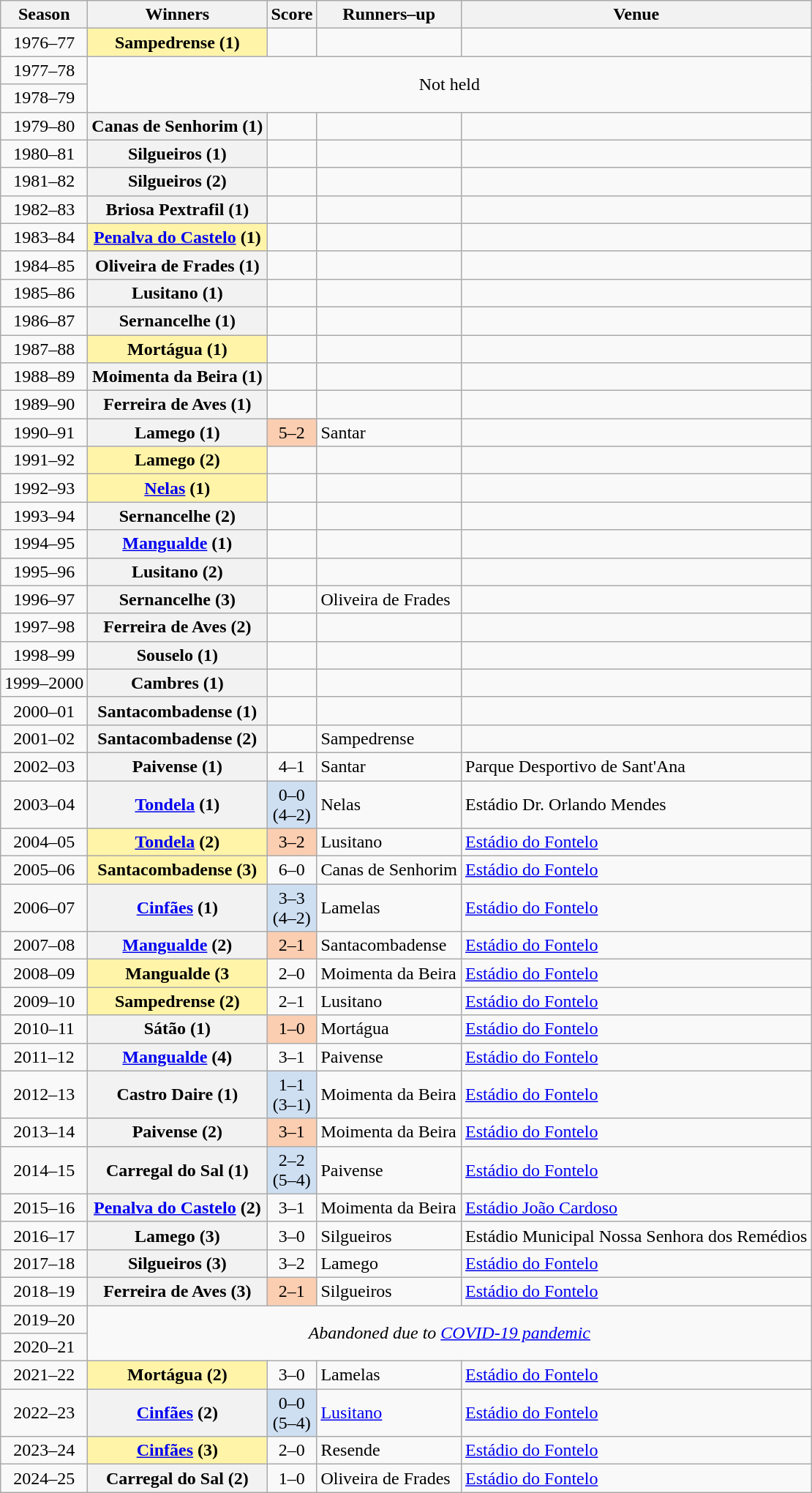<table class="sortable wikitable plainrowheaders">
<tr>
<th scope="col">Season</th>
<th scope="col">Winners</th>
<th scope="col">Score</th>
<th scope="col">Runners–up</th>
<th scope="col">Venue</th>
</tr>
<tr>
<td align=center>1976–77</td>
<th scope=row style="background-color:#fff4a7">Sampedrense (1)</th>
<td></td>
<td></td>
<td></td>
</tr>
<tr>
<td align=center>1977–78</td>
<td align=center colspan=4 rowspan=2>Not held</td>
</tr>
<tr>
<td align=center>1978–79</td>
</tr>
<tr>
<td align=center>1979–80</td>
<th scope=row>Canas de Senhorim (1)</th>
<td></td>
<td></td>
<td></td>
</tr>
<tr>
<td align=center>1980–81</td>
<th scope=row>Silgueiros (1)</th>
<td></td>
<td></td>
<td></td>
</tr>
<tr>
<td align=center>1981–82</td>
<th scope=row>Silgueiros (2)</th>
<td></td>
<td></td>
<td></td>
</tr>
<tr>
<td align=center>1982–83</td>
<th scope=row>Briosa Pextrafil (1)</th>
<td></td>
<td></td>
<td></td>
</tr>
<tr>
<td align=center>1983–84</td>
<th scope=row style="background-color:#fff4a7"><a href='#'>Penalva do Castelo</a> (1)</th>
<td></td>
<td></td>
<td></td>
</tr>
<tr>
<td align=center>1984–85</td>
<th scope=row>Oliveira de Frades (1)</th>
<td></td>
<td></td>
<td></td>
</tr>
<tr>
<td align=center>1985–86</td>
<th scope=row>Lusitano (1)</th>
<td></td>
<td></td>
<td></td>
</tr>
<tr>
<td align=center>1986–87</td>
<th scope=row>Sernancelhe (1)</th>
<td></td>
<td></td>
<td></td>
</tr>
<tr>
<td align=center>1987–88</td>
<th scope=row style="background-color:#fff4a7">Mortágua (1)</th>
<td></td>
<td></td>
<td></td>
</tr>
<tr>
<td align=center>1988–89</td>
<th scope=row>Moimenta da Beira (1)</th>
<td></td>
<td></td>
<td></td>
</tr>
<tr>
<td align=center>1989–90</td>
<th scope=row>Ferreira de Aves (1)</th>
<td></td>
<td></td>
<td></td>
</tr>
<tr>
<td align=center>1990–91</td>
<th scope=row>Lamego (1)</th>
<td align=center style="background-color:#FBCEB1">5–2</td>
<td>Santar</td>
<td></td>
</tr>
<tr>
<td align=center>1991–92</td>
<th scope=row style="background-color:#fff4a7">Lamego (2)</th>
<td></td>
<td></td>
<td></td>
</tr>
<tr>
<td align=center>1992–93</td>
<th scope=row style="background-color:#fff4a7"><a href='#'>Nelas</a> (1)</th>
<td></td>
<td></td>
<td></td>
</tr>
<tr>
<td align=center>1993–94</td>
<th scope=row>Sernancelhe (2)</th>
<td></td>
<td></td>
<td></td>
</tr>
<tr>
<td align=center>1994–95</td>
<th scope=row><a href='#'>Mangualde</a> (1)</th>
<td></td>
<td></td>
<td></td>
</tr>
<tr>
<td align=center>1995–96</td>
<th scope=row>Lusitano (2)</th>
<td></td>
<td></td>
<td></td>
</tr>
<tr>
<td align=center>1996–97</td>
<th scope=row>Sernancelhe (3)</th>
<td align=center></td>
<td>Oliveira de Frades</td>
<td></td>
</tr>
<tr>
<td align=center>1997–98</td>
<th scope=row>Ferreira de Aves (2)</th>
<td></td>
<td></td>
<td></td>
</tr>
<tr>
<td align=center>1998–99</td>
<th scope=row>Souselo (1)</th>
<td></td>
<td></td>
<td></td>
</tr>
<tr>
<td align=center>1999–2000</td>
<th scope=row>Cambres (1)</th>
<td></td>
<td></td>
<td></td>
</tr>
<tr>
<td align=center>2000–01</td>
<th scope=row>Santacombadense (1)</th>
<td></td>
<td></td>
<td></td>
</tr>
<tr>
<td align=center>2001–02</td>
<th scope=row>Santacombadense (2)</th>
<td></td>
<td>Sampedrense</td>
<td></td>
</tr>
<tr>
<td align=center>2002–03</td>
<th scope=row>Paivense (1)</th>
<td align=center>4–1</td>
<td>Santar</td>
<td>Parque Desportivo de Sant'Ana</td>
</tr>
<tr>
<td align=center>2003–04</td>
<th scope=row><a href='#'>Tondela</a> (1)</th>
<td align=center style="background-color:#cedff2">0–0<br>(4–2)</td>
<td>Nelas</td>
<td>Estádio Dr. Orlando Mendes</td>
</tr>
<tr>
<td align=center>2004–05</td>
<th scope=row style="background-color:#fff4a7"><a href='#'>Tondela</a> (2)</th>
<td align=center style="background-color:#FBCEB1">3–2</td>
<td>Lusitano</td>
<td><a href='#'>Estádio do Fontelo</a></td>
</tr>
<tr>
<td align=center>2005–06</td>
<th scope=row style="background-color:#fff4a7">Santacombadense (3)</th>
<td align=center>6–0</td>
<td>Canas de Senhorim</td>
<td><a href='#'>Estádio do Fontelo</a></td>
</tr>
<tr>
<td align=center>2006–07</td>
<th scope=row><a href='#'>Cinfães</a> (1)</th>
<td align=center style="background-color:#cedff2">3–3<br>(4–2)</td>
<td>Lamelas</td>
<td><a href='#'>Estádio do Fontelo</a></td>
</tr>
<tr>
<td align=center>2007–08</td>
<th scope=row><a href='#'>Mangualde</a> (2)</th>
<td align=center style="background-color:#FBCEB1">2–1</td>
<td>Santacombadense</td>
<td><a href='#'>Estádio do Fontelo</a></td>
</tr>
<tr>
<td align=center>2008–09</td>
<th scope=row style="background-color:#fff4a7">Mangualde (3</th>
<td align=center>2–0</td>
<td>Moimenta da Beira</td>
<td><a href='#'>Estádio do Fontelo</a></td>
</tr>
<tr>
<td align=center>2009–10</td>
<th scope=row style="background-color:#fff4a7">Sampedrense (2)</th>
<td align=center>2–1</td>
<td>Lusitano</td>
<td><a href='#'>Estádio do Fontelo</a></td>
</tr>
<tr>
<td align=center>2010–11</td>
<th scope=row>Sátão (1)</th>
<td align=center style="background-color:#FBCEB1">1–0</td>
<td>Mortágua</td>
<td><a href='#'>Estádio do Fontelo</a></td>
</tr>
<tr>
<td align=center>2011–12</td>
<th scope=row><a href='#'>Mangualde</a> (4)</th>
<td align=center>3–1</td>
<td>Paivense</td>
<td><a href='#'>Estádio do Fontelo</a></td>
</tr>
<tr>
<td align=center>2012–13</td>
<th scope=row>Castro Daire (1)</th>
<td align=center style="background-color:#cedff2">1–1<br>(3–1)</td>
<td>Moimenta da Beira</td>
<td><a href='#'>Estádio do Fontelo</a></td>
</tr>
<tr>
<td align=center>2013–14</td>
<th scope=row>Paivense (2)</th>
<td align=center style="background-color:#FBCEB1">3–1</td>
<td>Moimenta da Beira</td>
<td><a href='#'>Estádio do Fontelo</a></td>
</tr>
<tr>
<td align=center>2014–15</td>
<th scope=row>Carregal do Sal (1)</th>
<td align=center style="background-color:#cedff2">2–2<br>(5–4)</td>
<td>Paivense</td>
<td><a href='#'>Estádio do Fontelo</a></td>
</tr>
<tr>
<td align=center>2015–16</td>
<th scope=row><a href='#'>Penalva do Castelo</a> (2)</th>
<td align=center>3–1</td>
<td>Moimenta da Beira</td>
<td><a href='#'>Estádio João Cardoso</a></td>
</tr>
<tr>
<td align=center>2016–17</td>
<th scope=row>Lamego (3)</th>
<td align=center>3–0</td>
<td>Silgueiros</td>
<td>Estádio Municipal Nossa Senhora dos Remédios</td>
</tr>
<tr>
<td align=center>2017–18</td>
<th scope=row>Silgueiros (3)</th>
<td align=center>3–2</td>
<td>Lamego</td>
<td><a href='#'>Estádio do Fontelo</a></td>
</tr>
<tr>
<td align=center>2018–19</td>
<th scope=row>Ferreira de Aves (3)</th>
<td align=center style="background-color:#FBCEB1">2–1</td>
<td>Silgueiros</td>
<td><a href='#'>Estádio do Fontelo</a></td>
</tr>
<tr>
<td align=center>2019–20</td>
<td align=center colspan=4 rowspan=2><em>Abandoned due to <a href='#'>COVID-19 pandemic</a></em></td>
</tr>
<tr>
<td align=center>2020–21</td>
</tr>
<tr>
<td align=center>2021–22</td>
<th scope=row style="background-color:#fff4a7">Mortágua (2)</th>
<td align=center>3–0</td>
<td>Lamelas</td>
<td><a href='#'>Estádio do Fontelo</a></td>
</tr>
<tr>
<td align=center>2022–23</td>
<th scope=row><a href='#'>Cinfães</a> (2)</th>
<td align=center style="background-color:#cedff2">0–0<br>(5–4)</td>
<td><a href='#'>Lusitano</a></td>
<td><a href='#'>Estádio do Fontelo</a></td>
</tr>
<tr>
<td align=center>2023–24</td>
<th scope=row style="background-color:#fff4a7"><a href='#'>Cinfães</a> (3)</th>
<td align=center>2–0</td>
<td>Resende</td>
<td><a href='#'>Estádio do Fontelo</a></td>
</tr>
<tr>
<td align=center>2024–25</td>
<th scope=row>Carregal do Sal (2)</th>
<td align=center>1–0</td>
<td>Oliveira de Frades</td>
<td><a href='#'>Estádio do Fontelo</a></td>
</tr>
</table>
